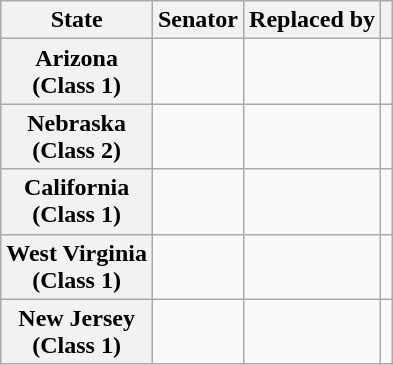<table class="wikitable sortable plainrowheaders">
<tr>
<th scope="col">State</th>
<th scope="col">Senator</th>
<th scope="col">Replaced by</th>
<th scope="col"></th>
</tr>
<tr>
<th>Arizona<br>(Class 1)</th>
<td></td>
<td></td>
<td style="text-align:center;"></td>
</tr>
<tr>
<th>Nebraska<br>(Class 2)</th>
<td></td>
<td></td>
<td style="text-align:center;"></td>
</tr>
<tr>
<th>California<br>(Class 1)</th>
<td></td>
<td></td>
<td style="text-align:center;"></td>
</tr>
<tr>
<th>West Virginia<br>(Class 1)</th>
<td></td>
<td></td>
<td style="text-align:center;"></td>
</tr>
<tr>
<th>New Jersey<br>(Class 1)</th>
<td></td>
<td></td>
<td style="text-align:center;"></td>
</tr>
</table>
